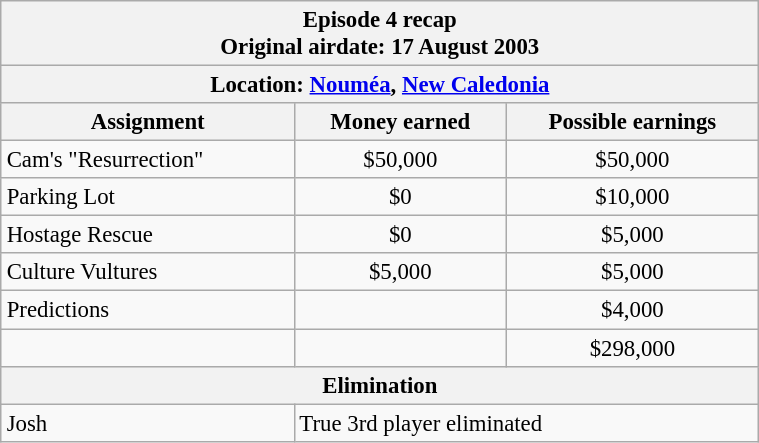<table class="wikitable" style="font-size: 95%; margin: 10px" align="right" width="40%">
<tr>
<th colspan=3>Episode 4 recap<br>Original airdate: 17 August 2003</th>
</tr>
<tr>
<th colspan=3>Location: <a href='#'>Nouméa</a>, <a href='#'>New Caledonia</a></th>
</tr>
<tr>
<th>Assignment</th>
<th>Money earned</th>
<th>Possible earnings</th>
</tr>
<tr>
<td>Cam's "Resurrection"</td>
<td align="center">$50,000</td>
<td align="center">$50,000</td>
</tr>
<tr>
<td>Parking Lot</td>
<td align="center">$0</td>
<td align="center">$10,000</td>
</tr>
<tr>
<td>Hostage Rescue</td>
<td align="center">$0</td>
<td align="center">$5,000</td>
</tr>
<tr>
<td>Culture Vultures</td>
<td align="center">$5,000</td>
<td align="center">$5,000</td>
</tr>
<tr>
<td>Predictions</td>
<td align="center"></td>
<td align="center">$4,000</td>
</tr>
<tr>
<td><strong></strong></td>
<td align="center"><strong></strong></td>
<td align="center">$298,000</td>
</tr>
<tr>
<th colspan=3>Elimination</th>
</tr>
<tr>
<td>Josh</td>
<td colspan=2>True 3rd player eliminated</td>
</tr>
</table>
